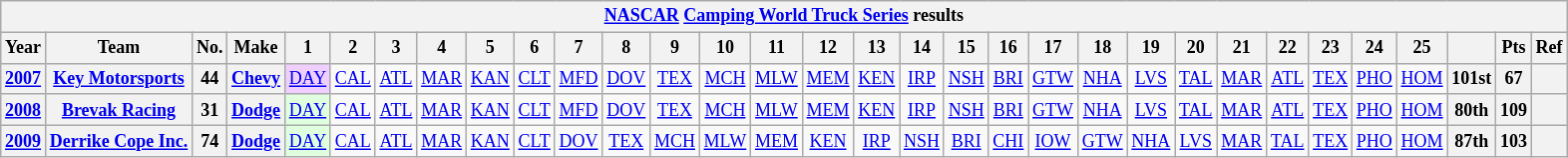<table class="wikitable" style="text-align:center; font-size:75%">
<tr>
<th colspan=45><a href='#'>NASCAR</a> <a href='#'>Camping World Truck Series</a> results</th>
</tr>
<tr>
<th>Year</th>
<th>Team</th>
<th>No.</th>
<th>Make</th>
<th>1</th>
<th>2</th>
<th>3</th>
<th>4</th>
<th>5</th>
<th>6</th>
<th>7</th>
<th>8</th>
<th>9</th>
<th>10</th>
<th>11</th>
<th>12</th>
<th>13</th>
<th>14</th>
<th>15</th>
<th>16</th>
<th>17</th>
<th>18</th>
<th>19</th>
<th>20</th>
<th>21</th>
<th>22</th>
<th>23</th>
<th>24</th>
<th>25</th>
<th></th>
<th>Pts</th>
<th>Ref</th>
</tr>
<tr>
<th><a href='#'>2007</a></th>
<th nowrap><a href='#'>Key Motorsports</a></th>
<th>44</th>
<th><a href='#'>Chevy</a></th>
<td style="background:#EFCFFF;"><a href='#'>DAY</a><br></td>
<td><a href='#'>CAL</a></td>
<td><a href='#'>ATL</a></td>
<td><a href='#'>MAR</a></td>
<td><a href='#'>KAN</a></td>
<td><a href='#'>CLT</a></td>
<td><a href='#'>MFD</a></td>
<td><a href='#'>DOV</a></td>
<td><a href='#'>TEX</a></td>
<td><a href='#'>MCH</a></td>
<td><a href='#'>MLW</a></td>
<td><a href='#'>MEM</a></td>
<td><a href='#'>KEN</a></td>
<td><a href='#'>IRP</a></td>
<td><a href='#'>NSH</a></td>
<td><a href='#'>BRI</a></td>
<td><a href='#'>GTW</a></td>
<td><a href='#'>NHA</a></td>
<td><a href='#'>LVS</a></td>
<td><a href='#'>TAL</a></td>
<td><a href='#'>MAR</a></td>
<td><a href='#'>ATL</a></td>
<td><a href='#'>TEX</a></td>
<td><a href='#'>PHO</a></td>
<td><a href='#'>HOM</a></td>
<th>101st</th>
<th>67</th>
<th></th>
</tr>
<tr>
<th><a href='#'>2008</a></th>
<th nowrap><a href='#'>Brevak Racing</a></th>
<th>31</th>
<th><a href='#'>Dodge</a></th>
<td style="background:#DFFFDF;"><a href='#'>DAY</a><br></td>
<td><a href='#'>CAL</a></td>
<td><a href='#'>ATL</a></td>
<td><a href='#'>MAR</a></td>
<td><a href='#'>KAN</a></td>
<td><a href='#'>CLT</a></td>
<td><a href='#'>MFD</a></td>
<td><a href='#'>DOV</a></td>
<td><a href='#'>TEX</a></td>
<td><a href='#'>MCH</a></td>
<td><a href='#'>MLW</a></td>
<td><a href='#'>MEM</a></td>
<td><a href='#'>KEN</a></td>
<td><a href='#'>IRP</a></td>
<td><a href='#'>NSH</a></td>
<td><a href='#'>BRI</a></td>
<td><a href='#'>GTW</a></td>
<td><a href='#'>NHA</a></td>
<td><a href='#'>LVS</a></td>
<td><a href='#'>TAL</a></td>
<td><a href='#'>MAR</a></td>
<td><a href='#'>ATL</a></td>
<td><a href='#'>TEX</a></td>
<td><a href='#'>PHO</a></td>
<td><a href='#'>HOM</a></td>
<th>80th</th>
<th>109</th>
<th></th>
</tr>
<tr>
<th><a href='#'>2009</a></th>
<th nowrap><a href='#'>Derrike Cope Inc.</a></th>
<th>74</th>
<th><a href='#'>Dodge</a></th>
<td style="background:#DFFFDF;"><a href='#'>DAY</a><br></td>
<td><a href='#'>CAL</a></td>
<td><a href='#'>ATL</a></td>
<td><a href='#'>MAR</a></td>
<td><a href='#'>KAN</a></td>
<td><a href='#'>CLT</a></td>
<td><a href='#'>DOV</a></td>
<td><a href='#'>TEX</a></td>
<td><a href='#'>MCH</a></td>
<td><a href='#'>MLW</a></td>
<td><a href='#'>MEM</a></td>
<td><a href='#'>KEN</a></td>
<td><a href='#'>IRP</a></td>
<td><a href='#'>NSH</a></td>
<td><a href='#'>BRI</a></td>
<td><a href='#'>CHI</a></td>
<td><a href='#'>IOW</a></td>
<td><a href='#'>GTW</a></td>
<td><a href='#'>NHA</a></td>
<td><a href='#'>LVS</a></td>
<td><a href='#'>MAR</a></td>
<td><a href='#'>TAL</a></td>
<td><a href='#'>TEX</a></td>
<td><a href='#'>PHO</a></td>
<td><a href='#'>HOM</a></td>
<th>87th</th>
<th>103</th>
<th></th>
</tr>
</table>
